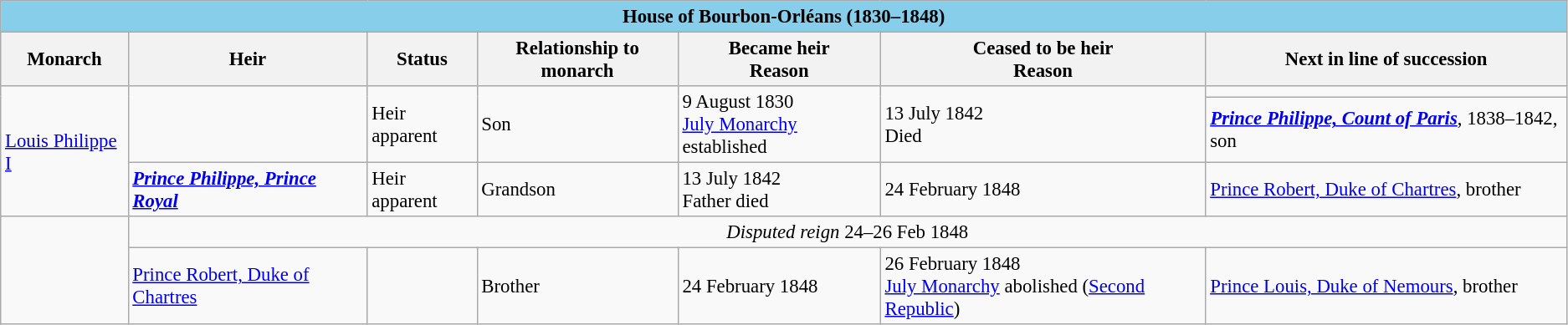<table class="wikitable" style="font-size:95%">
<tr>
<th colspan="7" style="background: skyblue;">House of Bourbon-Orléans (1830–1848)</th>
</tr>
<tr>
<th>Monarch</th>
<th>Heir</th>
<th>Status</th>
<th>Relationship to monarch</th>
<th>Became heir<br>Reason</th>
<th>Ceased to be heir<br>Reason</th>
<th>Next in line of succession</th>
</tr>
<tr>
<td rowspan=3><a href='#'>Louis Philippe I</a></td>
<td rowspan=2></td>
<td rowspan=2>Heir apparent</td>
<td rowspan=2>Son</td>
<td rowspan=2>9 August 1830<br><a href='#'>July Monarchy</a> established</td>
<td rowspan=2>13 July 1842<br>Died</td>
<td></td>
</tr>
<tr>
<td><strong><em><a href='#'>Prince Philippe, Count of Paris</a></em></strong>, 1838–1842, son</td>
</tr>
<tr>
<td><strong><em><a href='#'>Prince Philippe, Prince Royal</a></em></strong></td>
<td>Heir apparent</td>
<td>Grandson</td>
<td>13 July 1842<br>Father died</td>
<td>24 February 1848<br></td>
<td><a href='#'>Prince Robert, Duke of Chartres</a>, brother</td>
</tr>
<tr>
<td rowspan=2></td>
<td colspan=6 style="text-align:center"><em>Disputed reign</em> 24–26 Feb 1848</td>
</tr>
<tr>
<td><a href='#'>Prince Robert, Duke of Chartres</a></td>
<td></td>
<td>Brother</td>
<td>24 February 1848<br></td>
<td>26 February 1848<br><a href='#'>July Monarchy</a> abolished (<a href='#'>Second Republic</a>)</td>
<td><a href='#'>Prince Louis, Duke of Nemours</a>, brother</td>
</tr>
</table>
